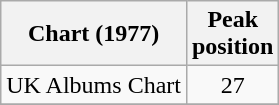<table class="wikitable">
<tr>
<th>Chart (1977)</th>
<th>Peak<br>position</th>
</tr>
<tr>
<td>UK Albums Chart</td>
<td align="center">27</td>
</tr>
<tr>
</tr>
</table>
